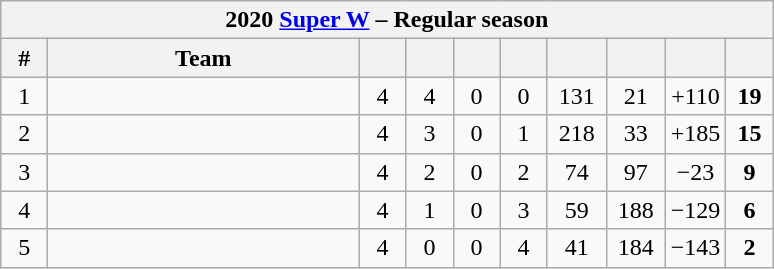<table class="wikitable" style="text-align:center">
<tr>
<th colspan="100%">2020 <a href='#'>Super W</a> – Regular season</th>
</tr>
<tr>
<th style="width:1.5em;">#</th>
<th style="width:12.5em;">Team</th>
<th style="width:1.5em;"></th>
<th style="width:1.5em;"></th>
<th style="width:1.5em;"></th>
<th style="width:1.5em;"></th>
<th style="width:2.0em;"></th>
<th style="width:2.0em;"></th>
<th style="width:2.0em;"></th>
<th style="width:1.5em;"><br></th>
</tr>
<tr>
<td>1</td>
<td style="text-align:left;"></td>
<td>4</td>
<td>4</td>
<td>0</td>
<td>0</td>
<td>131</td>
<td>21</td>
<td>+110</td>
<td><strong>19</strong></td>
</tr>
<tr>
<td>2</td>
<td style="text-align:left;"></td>
<td>4</td>
<td>3</td>
<td>0</td>
<td>1</td>
<td>218</td>
<td>33</td>
<td>+185</td>
<td><strong>15</strong></td>
</tr>
<tr>
<td>3</td>
<td style="text-align:left;"></td>
<td>4</td>
<td>2</td>
<td>0</td>
<td>2</td>
<td>74</td>
<td>97</td>
<td>−23</td>
<td><strong>9</strong></td>
</tr>
<tr>
<td>4</td>
<td style="text-align:left;"></td>
<td>4</td>
<td>1</td>
<td>0</td>
<td>3</td>
<td>59</td>
<td>188</td>
<td>−129</td>
<td><strong>6</strong></td>
</tr>
<tr>
<td>5</td>
<td style="text-align:left;"></td>
<td>4</td>
<td>0</td>
<td>0</td>
<td>4</td>
<td>41</td>
<td>184</td>
<td>−143</td>
<td><strong>2</strong></td>
</tr>
</table>
